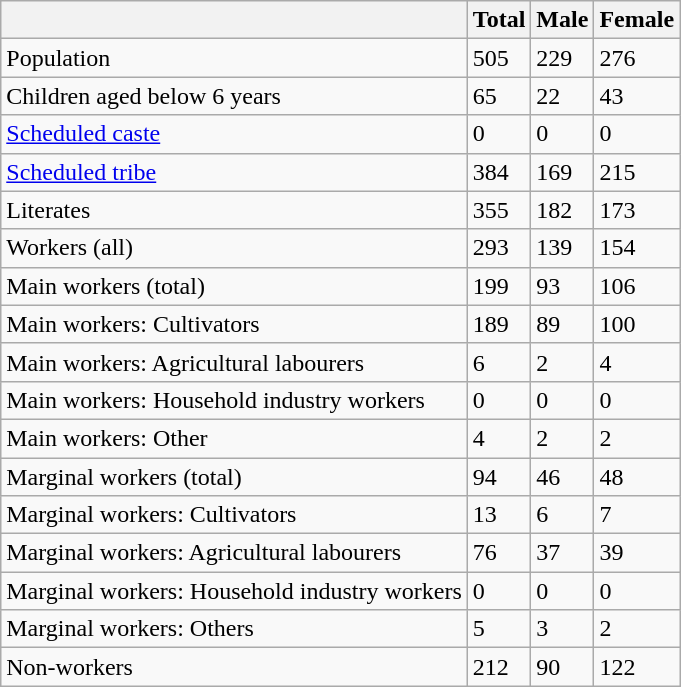<table class="wikitable sortable">
<tr>
<th></th>
<th>Total</th>
<th>Male</th>
<th>Female</th>
</tr>
<tr>
<td>Population</td>
<td>505</td>
<td>229</td>
<td>276</td>
</tr>
<tr>
<td>Children aged below 6 years</td>
<td>65</td>
<td>22</td>
<td>43</td>
</tr>
<tr>
<td><a href='#'>Scheduled caste</a></td>
<td>0</td>
<td>0</td>
<td>0</td>
</tr>
<tr>
<td><a href='#'>Scheduled tribe</a></td>
<td>384</td>
<td>169</td>
<td>215</td>
</tr>
<tr>
<td>Literates</td>
<td>355</td>
<td>182</td>
<td>173</td>
</tr>
<tr>
<td>Workers (all)</td>
<td>293</td>
<td>139</td>
<td>154</td>
</tr>
<tr>
<td>Main workers (total)</td>
<td>199</td>
<td>93</td>
<td>106</td>
</tr>
<tr>
<td>Main workers: Cultivators</td>
<td>189</td>
<td>89</td>
<td>100</td>
</tr>
<tr>
<td>Main workers: Agricultural labourers</td>
<td>6</td>
<td>2</td>
<td>4</td>
</tr>
<tr>
<td>Main workers: Household industry workers</td>
<td>0</td>
<td>0</td>
<td>0</td>
</tr>
<tr>
<td>Main workers: Other</td>
<td>4</td>
<td>2</td>
<td>2</td>
</tr>
<tr>
<td>Marginal workers (total)</td>
<td>94</td>
<td>46</td>
<td>48</td>
</tr>
<tr>
<td>Marginal workers: Cultivators</td>
<td>13</td>
<td>6</td>
<td>7</td>
</tr>
<tr>
<td>Marginal workers: Agricultural labourers</td>
<td>76</td>
<td>37</td>
<td>39</td>
</tr>
<tr>
<td>Marginal workers: Household industry workers</td>
<td>0</td>
<td>0</td>
<td>0</td>
</tr>
<tr>
<td>Marginal workers: Others</td>
<td>5</td>
<td>3</td>
<td>2</td>
</tr>
<tr>
<td>Non-workers</td>
<td>212</td>
<td>90</td>
<td>122</td>
</tr>
</table>
